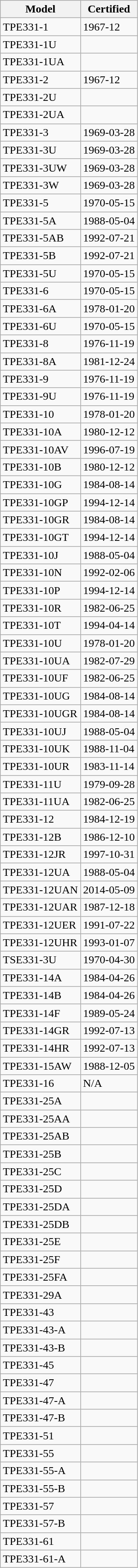<table class="wikitable sortable mw-collapsible">
<tr>
<th>Model</th>
<th>Certified</th>
</tr>
<tr>
<td>TPE331-1</td>
<td>1967-12</td>
</tr>
<tr>
<td>TPE331-1U</td>
<td></td>
</tr>
<tr>
<td>TPE331-1UA</td>
<td></td>
</tr>
<tr>
<td>TPE331-2</td>
<td>1967-12</td>
</tr>
<tr>
<td>TPE331-2U</td>
<td></td>
</tr>
<tr>
<td>TPE331-2UA</td>
<td></td>
</tr>
<tr>
<td>TPE331-3</td>
<td>1969-03-28</td>
</tr>
<tr>
<td>TPE331-3U</td>
<td>1969-03-28</td>
</tr>
<tr>
<td>TPE331-3UW</td>
<td>1969-03-28</td>
</tr>
<tr>
<td>TPE331-3W</td>
<td>1969-03-28</td>
</tr>
<tr>
<td>TPE331-5</td>
<td>1970-05-15</td>
</tr>
<tr>
<td>TPE331-5A</td>
<td>1988-05-04</td>
</tr>
<tr>
<td>TPE331-5AB</td>
<td>1992-07-21</td>
</tr>
<tr>
<td>TPE331-5B</td>
<td>1992-07-21</td>
</tr>
<tr>
<td>TPE331-5U</td>
<td>1970-05-15</td>
</tr>
<tr>
<td>TPE331-6</td>
<td>1970-05-15</td>
</tr>
<tr>
<td>TPE331-6A</td>
<td>1978-01-20</td>
</tr>
<tr>
<td>TPE331-6U</td>
<td>1970-05-15</td>
</tr>
<tr>
<td>TPE331-8</td>
<td>1976-11-19</td>
</tr>
<tr>
<td>TPE331-8A</td>
<td>1981-12-24</td>
</tr>
<tr>
<td>TPE331-9</td>
<td>1976-11-19</td>
</tr>
<tr>
<td>TPE331-9U</td>
<td>1976-11-19</td>
</tr>
<tr>
<td>TPE331-10</td>
<td>1978-01-20</td>
</tr>
<tr>
<td>TPE331-10A</td>
<td>1980-12-12</td>
</tr>
<tr>
<td>TPE331-10AV</td>
<td>1996-07-19</td>
</tr>
<tr>
<td>TPE331-10B</td>
<td>1980-12-12</td>
</tr>
<tr>
<td>TPE331-10G</td>
<td>1984-08-14</td>
</tr>
<tr>
<td>TPE331-10GP</td>
<td>1994-12-14</td>
</tr>
<tr>
<td>TPE331-10GR</td>
<td>1984-08-14</td>
</tr>
<tr>
<td>TPE331-10GT</td>
<td>1994-12-14</td>
</tr>
<tr>
<td>TPE331-10J</td>
<td>1988-05-04</td>
</tr>
<tr>
<td>TPE331-10N</td>
<td>1992-02-06</td>
</tr>
<tr>
<td>TPE331-10P</td>
<td>1994-12-14</td>
</tr>
<tr>
<td>TPE331-10R</td>
<td>1982-06-25</td>
</tr>
<tr>
<td>TPE331-10T</td>
<td>1994-04-14</td>
</tr>
<tr>
<td>TPE331-10U</td>
<td>1978-01-20</td>
</tr>
<tr>
<td>TPE331-10UA</td>
<td>1982-07-29</td>
</tr>
<tr>
<td>TPE331-10UF</td>
<td>1982-06-25</td>
</tr>
<tr>
<td>TPE331-10UG</td>
<td>1984-08-14</td>
</tr>
<tr>
<td>TPE331-10UGR</td>
<td>1984-08-14</td>
</tr>
<tr>
<td>TPE331-10UJ</td>
<td>1988-05-04</td>
</tr>
<tr>
<td>TPE331-10UK</td>
<td>1988-11-04</td>
</tr>
<tr>
<td>TPE331-10UR</td>
<td>1983-11-14</td>
</tr>
<tr>
<td>TPE331-11U</td>
<td>1979-09-28</td>
</tr>
<tr>
<td>TPE331-11UA</td>
<td>1982-06-25</td>
</tr>
<tr>
<td>TPE331-12</td>
<td>1984-12-19</td>
</tr>
<tr>
<td>TPE331-12B</td>
<td>1986-12-10</td>
</tr>
<tr>
<td>TPE331-12JR</td>
<td>1997-10-31</td>
</tr>
<tr>
<td>TPE331-12UA</td>
<td>1988-05-04</td>
</tr>
<tr>
<td>TPE331-12UAN</td>
<td>2014-05-09</td>
</tr>
<tr>
<td>TPE331-12UAR</td>
<td>1987-12-18</td>
</tr>
<tr>
<td>TPE331-12UER</td>
<td>1991-07-22</td>
</tr>
<tr>
<td>TPE331-12UHR</td>
<td>1993-01-07</td>
</tr>
<tr>
<td>TSE331-3U</td>
<td>1970-04-30</td>
</tr>
<tr>
<td>TPE331-14A</td>
<td>1984-04-26</td>
</tr>
<tr>
<td>TPE331-14B</td>
<td>1984-04-26</td>
</tr>
<tr>
<td>TPE331-14F</td>
<td>1989-05-24</td>
</tr>
<tr>
<td>TPE331-14GR</td>
<td>1992-07-13</td>
</tr>
<tr>
<td>TPE331-14HR</td>
<td>1992-07-13</td>
</tr>
<tr>
<td>TPE331-15AW</td>
<td>1988-12-05</td>
</tr>
<tr>
<td>TPE331-16</td>
<td>N/A</td>
</tr>
<tr>
<td>TPE331-25A</td>
<td></td>
</tr>
<tr>
<td>TPE331-25AA</td>
<td></td>
</tr>
<tr>
<td>TPE331-25AB</td>
<td></td>
</tr>
<tr>
<td>TPE331-25B</td>
<td></td>
</tr>
<tr>
<td>TPE331-25C</td>
<td></td>
</tr>
<tr>
<td>TPE331-25D</td>
<td></td>
</tr>
<tr>
<td>TPE331-25DA</td>
<td></td>
</tr>
<tr>
<td>TPE331-25DB</td>
<td></td>
</tr>
<tr>
<td>TPE331-25E</td>
<td></td>
</tr>
<tr>
<td>TPE331-25F</td>
<td></td>
</tr>
<tr>
<td>TPE331-25FA</td>
<td></td>
</tr>
<tr>
<td>TPE331-29A</td>
<td></td>
</tr>
<tr>
<td>TPE331-43</td>
<td></td>
</tr>
<tr>
<td>TPE331-43-A</td>
<td></td>
</tr>
<tr>
<td>TPE331-43-B</td>
<td></td>
</tr>
<tr>
<td>TPE331-45</td>
<td></td>
</tr>
<tr>
<td>TPE331-47 </td>
<td></td>
</tr>
<tr>
<td>TPE331-47-A</td>
<td></td>
</tr>
<tr>
<td>TPE331-47-B</td>
<td></td>
</tr>
<tr>
<td>TPE331-51</td>
<td></td>
</tr>
<tr>
<td>TPE331-55</td>
<td></td>
</tr>
<tr>
<td>TPE331-55-A</td>
<td></td>
</tr>
<tr>
<td>TPE331-55-B</td>
<td></td>
</tr>
<tr>
<td>TPE331-57</td>
<td></td>
</tr>
<tr>
<td>TPE331-57-B</td>
<td></td>
</tr>
<tr>
<td>TPE331-61</td>
<td></td>
</tr>
<tr>
<td>TPE331-61-A</td>
<td></td>
</tr>
</table>
